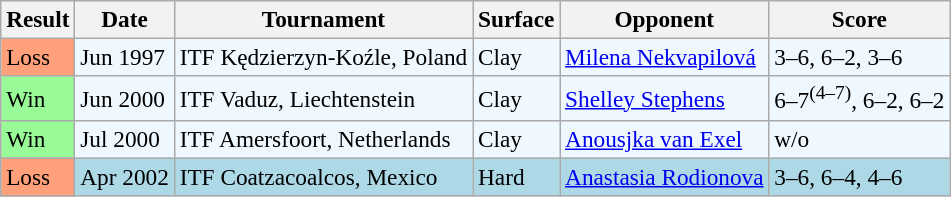<table class="sortable wikitable" style=font-size:97%>
<tr>
<th>Result</th>
<th>Date</th>
<th>Tournament</th>
<th>Surface</th>
<th>Opponent</th>
<th class="unsortable">Score</th>
</tr>
<tr style="background:#f0f8ff;">
<td style="background:#ffa07a;">Loss</td>
<td>Jun 1997</td>
<td>ITF Kędzierzyn-Koźle, Poland</td>
<td>Clay</td>
<td> <a href='#'>Milena Nekvapilová</a></td>
<td>3–6, 6–2, 3–6</td>
</tr>
<tr style="background:#f0f8ff;">
<td style="background:#98fb98;">Win</td>
<td>Jun 2000</td>
<td>ITF Vaduz, Liechtenstein</td>
<td>Clay</td>
<td> <a href='#'>Shelley Stephens</a></td>
<td>6–7<sup>(4–7)</sup>, 6–2, 6–2</td>
</tr>
<tr style="background:#f0f8ff;">
<td style="background:#98fb98;">Win</td>
<td>Jul 2000</td>
<td>ITF Amersfoort, Netherlands</td>
<td>Clay</td>
<td> <a href='#'>Anousjka van Exel</a></td>
<td>w/o</td>
</tr>
<tr style="background:lightblue;">
<td style="background:#ffa07a;">Loss</td>
<td>Apr 2002</td>
<td>ITF Coatzacoalcos, Mexico</td>
<td>Hard</td>
<td> <a href='#'>Anastasia Rodionova</a></td>
<td>3–6, 6–4, 4–6</td>
</tr>
</table>
